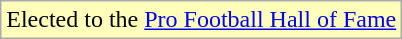<table class="wikitable">
<tr>
<td style="background:#ffb">Elected to the <a href='#'>Pro Football Hall of Fame</a></td>
</tr>
</table>
